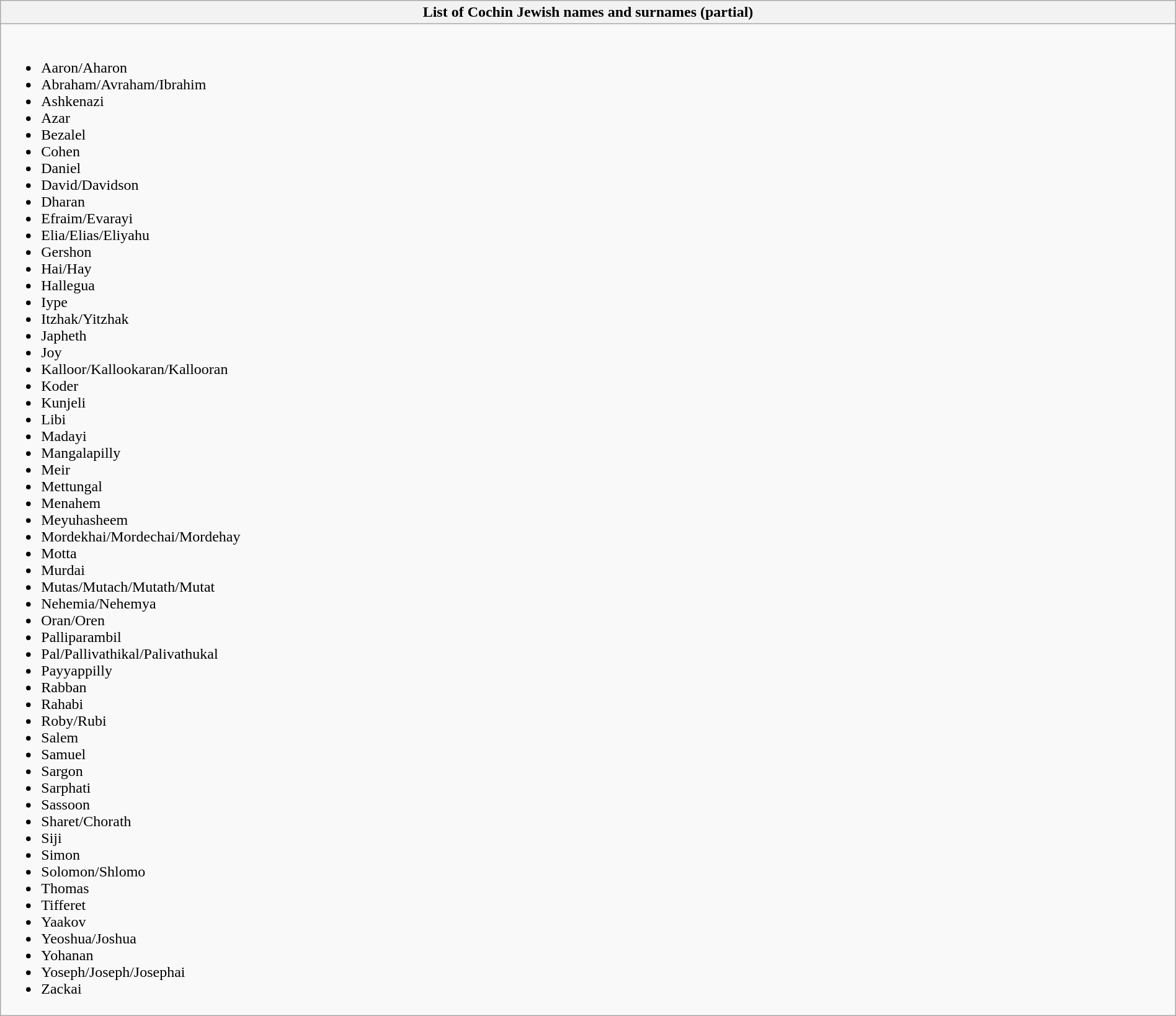<table class="wikitable mw-collapsible collapsible collapsed" style="width:100%">
<tr>
<th>List of Cochin Jewish names and surnames (partial)</th>
</tr>
<tr>
<td><br><ul><li>Aaron/Aharon</li><li>Abraham/Avraham/Ibrahim</li><li>Ashkenazi</li><li>Azar</li><li>Bezalel</li><li>Cohen</li><li>Daniel</li><li>David/Davidson</li><li>Dharan</li><li>Efraim/Evarayi</li><li>Elia/Elias/Eliyahu</li><li>Gershon</li><li>Hai/Hay</li><li>Hallegua</li><li>Iype</li><li>Itzhak/Yitzhak</li><li>Japheth</li><li>Joy</li><li>Kalloor/Kallookaran/Kallooran</li><li>Koder</li><li>Kunjeli</li><li>Libi</li><li>Madayi</li><li>Mangalapilly</li><li>Meir</li><li>Mettungal</li><li>Menahem</li><li>Meyuhasheem</li><li>Mordekhai/Mordechai/Mordehay</li><li>Motta</li><li>Murdai</li><li>Mutas/Mutach/Mutath/Mutat</li><li>Nehemia/Nehemya</li><li>Oran/Oren</li><li>Palliparambil</li><li>Pal/Pallivathikal/Palivathukal</li><li>Payyappilly</li><li>Rabban</li><li>Rahabi</li><li>Roby/Rubi</li><li>Salem</li><li>Samuel</li><li>Sargon</li><li>Sarphati</li><li>Sassoon</li><li>Sharet/Chorath</li><li>Siji</li><li>Simon</li><li>Solomon/Shlomo</li><li>Thomas</li><li>Tifferet</li><li>Yaakov</li><li>Yeoshua/Joshua</li><li>Yohanan</li><li>Yoseph/Joseph/Josephai</li><li>Zackai</li></ul></td>
</tr>
</table>
